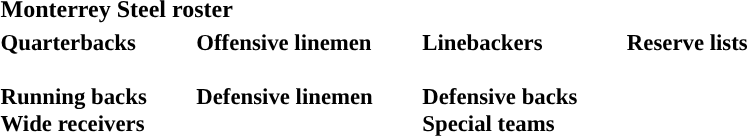<table class="toccolours" style="text-align: left;">
<tr>
<th colspan=7>Monterrey Steel roster</th>
</tr>
<tr>
<td style="font-size: 95%;vertical-align:top;"><strong>Quarterbacks</strong><br>
<br><strong>Running backs</strong>
<br><strong>Wide receivers</strong>




</td>
<td style="width: 25px;"></td>
<td style="font-size: 95%;vertical-align:top;"><strong>Offensive linemen</strong><br>

<br><strong>Defensive linemen</strong>




</td>
<td style="width: 25px;"></td>
<td style="font-size: 95%;vertical-align:top;"><strong>Linebackers</strong><br>
<br><strong>Defensive backs</strong>




<br><strong>Special teams</strong>
</td>
<td style="width: 25px;"></td>
<td style="font-size: 95%;vertical-align:top;"><strong>Reserve lists</strong><br>



<br></td>
</tr>
<tr>
</tr>
</table>
